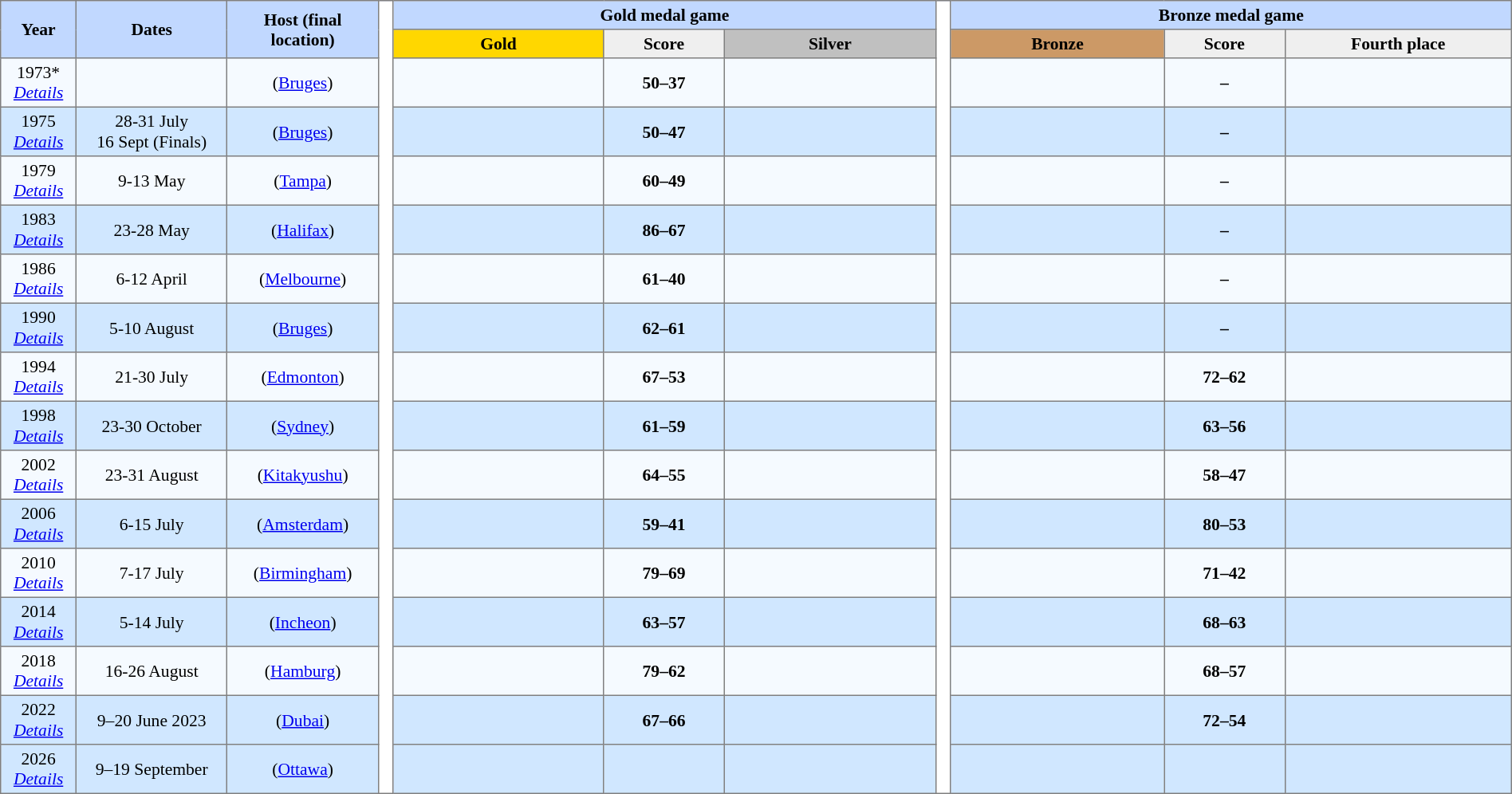<table border=1 style="border-collapse:collapse; font-size:90%; text-align:center" cellpadding=3 cellspacing=0 width=100%>
<tr bgcolor=#C1D8FF>
<th rowspan=2 width=5%>Year</th>
<th rowspan=2 width=10%>Dates</th>
<th rowspan=2 width=10%>Host (final location)</th>
<th width=1% rowspan=36 bgcolor=ffffff></th>
<th colspan=3>Gold medal game</th>
<th width=1% rowspan=36 bgcolor=ffffff></th>
<th colspan=3>Bronze medal game</th>
</tr>
<tr bgcolor=#EFEFEF>
<td !align="center" bgcolor="gold" width=200><strong>Gold</strong></td>
<th width=8%>Score</th>
<td !align="center" bgcolor="silver" width=200><strong>Silver</strong></td>
<td !align="center" bgcolor="CC9966" width=200><strong>Bronze</strong></td>
<th width=8%>Score</th>
<th width=15%>Fourth place</th>
</tr>
<tr bgcolor=#F5FAFF>
<td>1973* <br><em><a href='#'>Details</a></em></td>
<td></td>
<td> (<a href='#'>Bruges</a>)</td>
<td><strong></strong></td>
<td><strong>50–37</strong></td>
<td></td>
<td></td>
<td><strong>–</strong></td>
<td></td>
</tr>
<tr bgcolor=#D0E7FF>
<td>1975 <br><em><a href='#'>Details</a></em></td>
<td>28-31 July <br> 16 Sept (Finals)</td>
<td> (<a href='#'>Bruges</a>)</td>
<td><strong></strong></td>
<td><strong>50–47</strong></td>
<td></td>
<td></td>
<td><strong>–</strong></td>
<td></td>
</tr>
<tr bgcolor=#F5FAFF>
<td>1979 <br><em><a href='#'>Details</a></em></td>
<td>9-13 May</td>
<td> (<a href='#'>Tampa</a>)</td>
<td><strong></strong></td>
<td><strong>60–49</strong></td>
<td></td>
<td></td>
<td><strong>–</strong></td>
<td></td>
</tr>
<tr bgcolor=#D0E7FF>
<td>1983 <br><em><a href='#'>Details</a></em></td>
<td>23-28 May</td>
<td> (<a href='#'>Halifax</a>)</td>
<td><strong></strong></td>
<td><strong>86–67</strong></td>
<td></td>
<td></td>
<td><strong>–</strong></td>
<td></td>
</tr>
<tr bgcolor=#F5FAFF>
<td>1986 <br><em><a href='#'>Details</a></em></td>
<td>6-12 April</td>
<td> (<a href='#'>Melbourne</a>)</td>
<td><strong></strong></td>
<td><strong>61–40</strong></td>
<td></td>
<td></td>
<td><strong>–</strong></td>
<td></td>
</tr>
<tr bgcolor=#D0E7FF>
<td>1990 <br><em><a href='#'>Details</a></em></td>
<td>5-10 August</td>
<td> (<a href='#'>Bruges</a>)</td>
<td><strong></strong></td>
<td><strong>62–61</strong></td>
<td></td>
<td></td>
<td><strong>–</strong></td>
<td></td>
</tr>
<tr bgcolor=#F5FAFF>
<td>1994 <br><em><a href='#'>Details</a></em></td>
<td>21-30 July</td>
<td> (<a href='#'>Edmonton</a>)</td>
<td><strong></strong></td>
<td><strong>67–53</strong></td>
<td></td>
<td></td>
<td><strong>72–62</strong></td>
<td></td>
</tr>
<tr bgcolor=#D0E7FF>
<td>1998 <br><em><a href='#'>Details</a></em></td>
<td>23-30 October</td>
<td> (<a href='#'>Sydney</a>)</td>
<td><strong></strong></td>
<td><strong>61–59</strong></td>
<td></td>
<td></td>
<td><strong>63–56</strong></td>
<td></td>
</tr>
<tr bgcolor=#F5FAFF>
<td>2002 <br><em><a href='#'>Details</a></em></td>
<td>23-31 August</td>
<td> (<a href='#'>Kitakyushu</a>)</td>
<td><strong></strong></td>
<td><strong>64–55</strong></td>
<td></td>
<td></td>
<td><strong>58–47</strong></td>
<td></td>
</tr>
<tr bgcolor=#D0E7FF>
<td>2006 <br><em><a href='#'>Details</a></em></td>
<td>6-15 July</td>
<td> (<a href='#'>Amsterdam</a>)</td>
<td><strong></strong></td>
<td><strong>59–41</strong></td>
<td></td>
<td></td>
<td><strong>80–53</strong></td>
<td></td>
</tr>
<tr bgcolor=#F5FAFF>
<td>2010 <br><em><a href='#'>Details</a></em></td>
<td>7-17 July</td>
<td> (<a href='#'>Birmingham</a>)</td>
<td><strong></strong></td>
<td><strong>79–69</strong></td>
<td></td>
<td></td>
<td><strong>71–42</strong></td>
<td></td>
</tr>
<tr bgcolor=#D0E7FF>
<td>2014 <br><em><a href='#'>Details</a></em></td>
<td>5-14 July</td>
<td> (<a href='#'>Incheon</a>)</td>
<td><strong></strong></td>
<td><strong>63–57</strong></td>
<td></td>
<td></td>
<td><strong>68–63</strong></td>
<td></td>
</tr>
<tr bgcolor=#F5FAFF>
<td>2018 <br><em><a href='#'>Details</a></em></td>
<td>16-26 August</td>
<td> (<a href='#'>Hamburg</a>)</td>
<td><strong></strong></td>
<td><strong>79–62</strong></td>
<td></td>
<td></td>
<td><strong>68–57</strong></td>
<td></td>
</tr>
<tr bgcolor=#D0E7FF>
<td>2022 <br><em><a href='#'>Details</a></em></td>
<td>9–20 June 2023</td>
<td> (<a href='#'>Dubai</a>)</td>
<td><strong></strong></td>
<td><strong>67–66</strong></td>
<td></td>
<td></td>
<td><strong>72–54</strong></td>
<td></td>
</tr>
<tr bgcolor=#D0E7FF>
<td>2026 <br><em><a href='#'>Details</a></em></td>
<td>9–19 September</td>
<td> (<a href='#'>Ottawa</a>)</td>
<td></td>
<td></td>
<td></td>
<td></td>
<td></td>
<td></td>
</tr>
</table>
